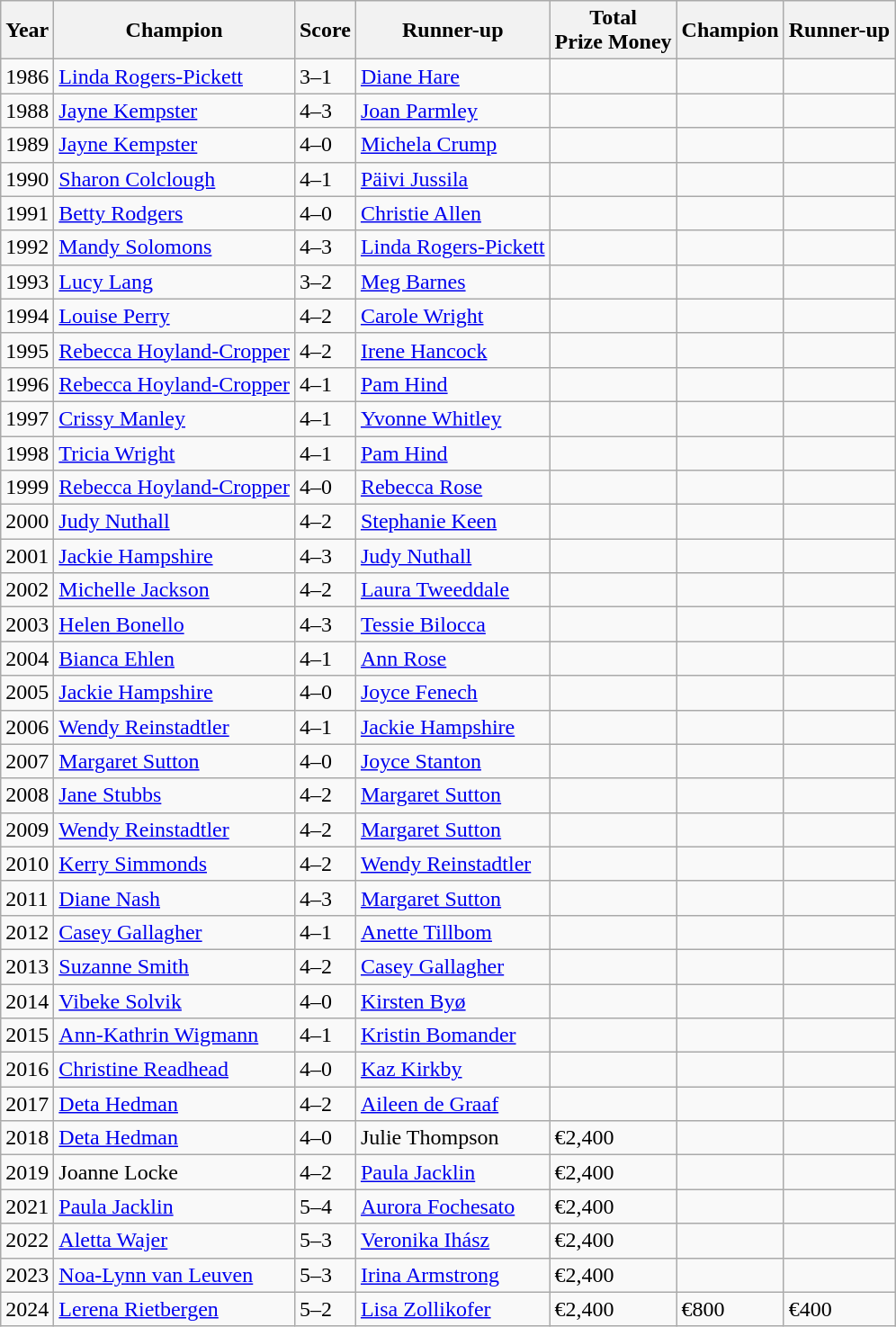<table class="wikitable">
<tr>
<th>Year</th>
<th>Champion</th>
<th>Score</th>
<th>Runner-up</th>
<th>Total<br>Prize Money</th>
<th>Champion</th>
<th>Runner-up</th>
</tr>
<tr>
<td>1986</td>
<td> <a href='#'>Linda Rogers-Pickett</a></td>
<td>3–1</td>
<td> <a href='#'>Diane Hare</a></td>
<td></td>
<td></td>
<td></td>
</tr>
<tr>
<td>1988</td>
<td> <a href='#'>Jayne Kempster</a></td>
<td>4–3</td>
<td> <a href='#'>Joan Parmley</a></td>
<td></td>
<td></td>
<td></td>
</tr>
<tr>
<td>1989</td>
<td> <a href='#'>Jayne Kempster</a></td>
<td>4–0</td>
<td> <a href='#'>Michela Crump</a></td>
<td></td>
<td></td>
<td></td>
</tr>
<tr>
<td>1990</td>
<td> <a href='#'>Sharon Colclough</a></td>
<td>4–1</td>
<td> <a href='#'>Päivi Jussila</a></td>
<td></td>
<td></td>
<td></td>
</tr>
<tr>
<td>1991</td>
<td> <a href='#'>Betty Rodgers</a></td>
<td>4–0</td>
<td> <a href='#'>Christie Allen</a></td>
<td></td>
<td></td>
<td></td>
</tr>
<tr>
<td>1992</td>
<td> <a href='#'>Mandy Solomons</a></td>
<td>4–3</td>
<td> <a href='#'>Linda Rogers-Pickett</a></td>
<td></td>
<td></td>
<td></td>
</tr>
<tr>
<td>1993</td>
<td> <a href='#'>Lucy Lang</a></td>
<td>3–2</td>
<td> <a href='#'>Meg Barnes</a></td>
<td></td>
<td></td>
<td></td>
</tr>
<tr>
<td>1994</td>
<td> <a href='#'>Louise Perry</a></td>
<td>4–2</td>
<td> <a href='#'>Carole Wright</a></td>
<td></td>
<td></td>
<td></td>
</tr>
<tr>
<td>1995</td>
<td> <a href='#'>Rebecca Hoyland-Cropper</a></td>
<td>4–2</td>
<td> <a href='#'>Irene Hancock</a></td>
<td></td>
<td></td>
<td></td>
</tr>
<tr>
<td>1996</td>
<td> <a href='#'>Rebecca Hoyland-Cropper</a></td>
<td>4–1</td>
<td> <a href='#'>Pam Hind</a></td>
<td></td>
<td></td>
<td></td>
</tr>
<tr>
<td>1997</td>
<td> <a href='#'>Crissy Manley</a></td>
<td>4–1</td>
<td> <a href='#'>Yvonne Whitley</a></td>
<td></td>
<td></td>
<td></td>
</tr>
<tr>
<td>1998</td>
<td> <a href='#'>Tricia Wright</a></td>
<td>4–1</td>
<td> <a href='#'>Pam Hind</a></td>
<td></td>
<td></td>
<td></td>
</tr>
<tr>
<td>1999</td>
<td> <a href='#'>Rebecca Hoyland-Cropper</a></td>
<td>4–0</td>
<td> <a href='#'>Rebecca Rose</a></td>
<td></td>
<td></td>
<td></td>
</tr>
<tr>
<td>2000</td>
<td> <a href='#'>Judy Nuthall</a></td>
<td>4–2</td>
<td> <a href='#'>Stephanie Keen</a></td>
<td></td>
<td></td>
<td></td>
</tr>
<tr>
<td>2001</td>
<td> <a href='#'>Jackie Hampshire</a></td>
<td>4–3</td>
<td> <a href='#'>Judy Nuthall</a></td>
<td></td>
<td></td>
<td></td>
</tr>
<tr>
<td>2002</td>
<td> <a href='#'>Michelle Jackson</a></td>
<td>4–2</td>
<td> <a href='#'>Laura Tweeddale</a></td>
<td></td>
<td></td>
<td></td>
</tr>
<tr>
<td>2003</td>
<td> <a href='#'>Helen Bonello</a></td>
<td>4–3</td>
<td> <a href='#'>Tessie Bilocca</a></td>
<td></td>
<td></td>
<td></td>
</tr>
<tr>
<td>2004</td>
<td> <a href='#'>Bianca Ehlen</a></td>
<td>4–1</td>
<td> <a href='#'>Ann Rose</a></td>
<td></td>
<td></td>
<td></td>
</tr>
<tr>
<td>2005</td>
<td> <a href='#'>Jackie Hampshire</a></td>
<td>4–0</td>
<td> <a href='#'>Joyce Fenech</a></td>
<td></td>
<td></td>
<td></td>
</tr>
<tr>
<td>2006</td>
<td> <a href='#'>Wendy Reinstadtler</a></td>
<td>4–1</td>
<td> <a href='#'>Jackie Hampshire</a></td>
<td></td>
<td></td>
<td></td>
</tr>
<tr>
<td>2007</td>
<td> <a href='#'>Margaret Sutton</a></td>
<td>4–0</td>
<td> <a href='#'>Joyce Stanton</a></td>
<td></td>
<td></td>
<td></td>
</tr>
<tr>
<td>2008</td>
<td> <a href='#'>Jane Stubbs</a></td>
<td>4–2</td>
<td> <a href='#'>Margaret Sutton</a></td>
<td></td>
<td></td>
<td></td>
</tr>
<tr>
<td>2009</td>
<td> <a href='#'>Wendy Reinstadtler</a></td>
<td>4–2</td>
<td> <a href='#'>Margaret Sutton</a></td>
<td></td>
<td></td>
<td></td>
</tr>
<tr>
<td>2010</td>
<td> <a href='#'>Kerry Simmonds</a></td>
<td>4–2</td>
<td> <a href='#'>Wendy Reinstadtler</a></td>
<td></td>
<td></td>
<td></td>
</tr>
<tr>
<td>2011</td>
<td> <a href='#'>Diane Nash</a></td>
<td>4–3</td>
<td> <a href='#'>Margaret Sutton</a></td>
<td></td>
<td></td>
<td></td>
</tr>
<tr>
<td>2012</td>
<td> <a href='#'>Casey Gallagher</a></td>
<td>4–1</td>
<td> <a href='#'>Anette Tillbom</a></td>
<td></td>
<td></td>
<td></td>
</tr>
<tr>
<td>2013</td>
<td> <a href='#'>Suzanne Smith</a></td>
<td>4–2</td>
<td> <a href='#'>Casey Gallagher</a></td>
<td></td>
<td></td>
<td></td>
</tr>
<tr>
<td>2014</td>
<td> <a href='#'>Vibeke Solvik</a></td>
<td>4–0</td>
<td> <a href='#'>Kirsten Byø</a></td>
<td></td>
<td></td>
<td></td>
</tr>
<tr>
<td>2015</td>
<td> <a href='#'>Ann-Kathrin Wigmann</a></td>
<td>4–1</td>
<td> <a href='#'>Kristin Bomander</a></td>
<td></td>
<td></td>
<td></td>
</tr>
<tr>
<td>2016</td>
<td> <a href='#'>Christine Readhead</a></td>
<td>4–0</td>
<td> <a href='#'>Kaz Kirkby</a></td>
<td></td>
<td></td>
<td></td>
</tr>
<tr>
<td>2017</td>
<td> <a href='#'>Deta Hedman</a></td>
<td>4–2</td>
<td> <a href='#'>Aileen de Graaf</a></td>
<td></td>
<td></td>
<td></td>
</tr>
<tr>
<td>2018</td>
<td> <a href='#'>Deta Hedman</a></td>
<td>4–0</td>
<td> Julie Thompson</td>
<td>€2,400</td>
<td></td>
<td></td>
</tr>
<tr>
<td>2019</td>
<td> Joanne Locke</td>
<td>4–2</td>
<td> <a href='#'>Paula Jacklin</a></td>
<td>€2,400</td>
<td></td>
<td></td>
</tr>
<tr>
<td>2021</td>
<td> <a href='#'>Paula Jacklin</a></td>
<td>5–4</td>
<td> <a href='#'>Aurora Fochesato</a></td>
<td>€2,400</td>
<td></td>
<td></td>
</tr>
<tr>
<td>2022</td>
<td> <a href='#'>Aletta Wajer</a></td>
<td>5–3</td>
<td> <a href='#'>Veronika Ihász</a></td>
<td>€2,400</td>
<td></td>
<td></td>
</tr>
<tr>
<td>2023</td>
<td> <a href='#'>Noa-Lynn van Leuven</a></td>
<td>5–3</td>
<td> <a href='#'>Irina Armstrong</a></td>
<td>€2,400</td>
<td></td>
<td></td>
</tr>
<tr>
<td>2024</td>
<td> <a href='#'>Lerena Rietbergen</a></td>
<td>5–2</td>
<td> <a href='#'>Lisa Zollikofer</a></td>
<td>€2,400</td>
<td>€800</td>
<td>€400</td>
</tr>
</table>
